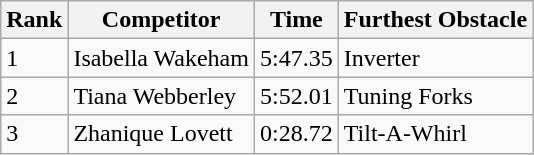<table class="wikitable sortable mw-collapsible">
<tr>
<th>Rank</th>
<th>Competitor</th>
<th>Time</th>
<th>Furthest Obstacle</th>
</tr>
<tr>
<td>1</td>
<td>Isabella Wakeham</td>
<td>5:47.35</td>
<td>Inverter</td>
</tr>
<tr>
<td>2</td>
<td>Tiana Webberley</td>
<td>5:52.01</td>
<td>Tuning Forks</td>
</tr>
<tr>
<td>3</td>
<td>Zhanique Lovett</td>
<td>0:28.72</td>
<td>Tilt-A-Whirl</td>
</tr>
</table>
